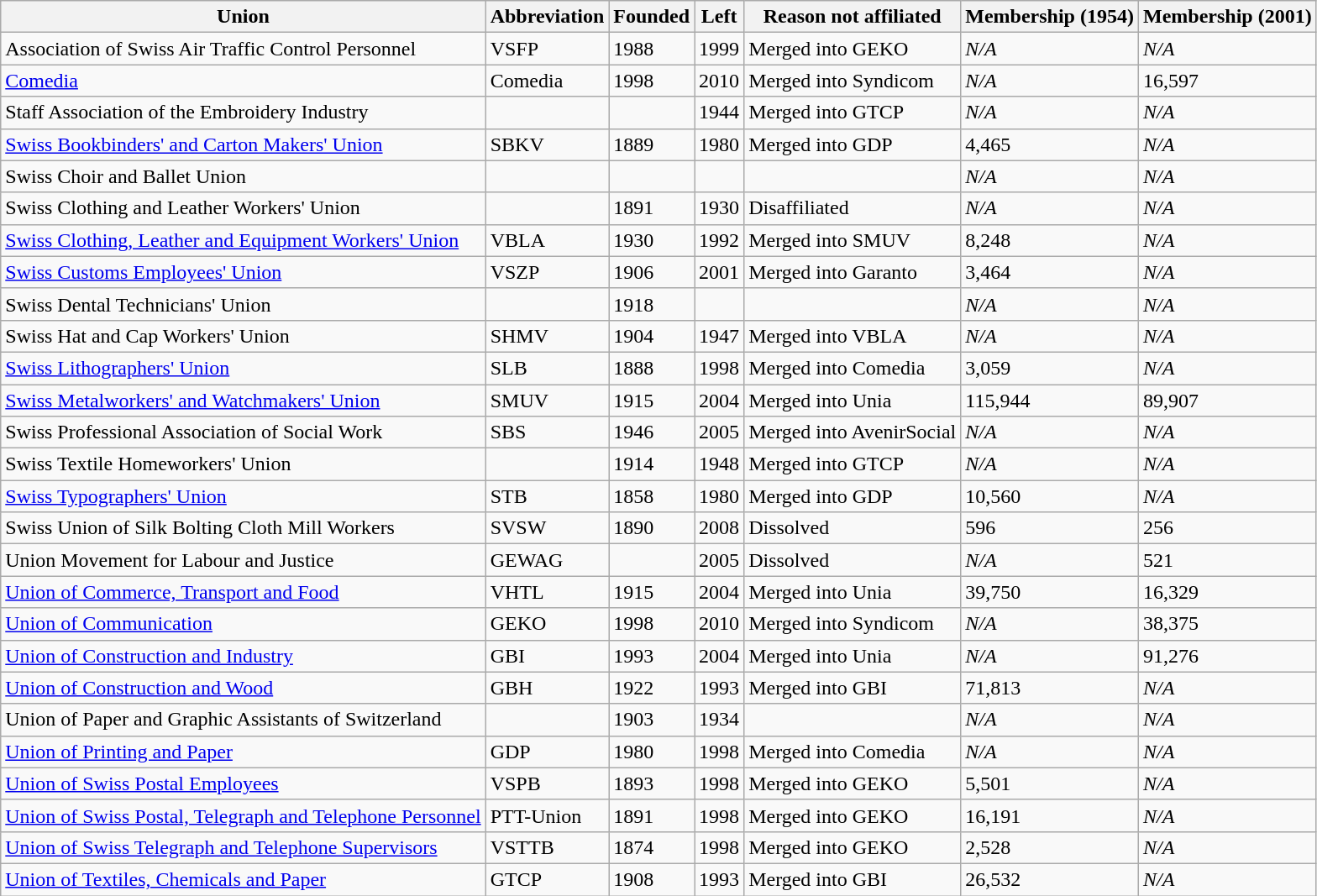<table class="wikitable sortable">
<tr>
<th>Union</th>
<th>Abbreviation</th>
<th>Founded</th>
<th>Left</th>
<th>Reason not affiliated</th>
<th>Membership (1954)</th>
<th>Membership (2001)</th>
</tr>
<tr>
<td>Association of Swiss Air Traffic Control Personnel</td>
<td>VSFP</td>
<td>1988</td>
<td>1999</td>
<td>Merged into GEKO</td>
<td><em>N/A</em></td>
<td><em>N/A</em></td>
</tr>
<tr>
<td><a href='#'>Comedia</a></td>
<td>Comedia</td>
<td>1998</td>
<td>2010</td>
<td>Merged into Syndicom</td>
<td><em>N/A</em></td>
<td>16,597</td>
</tr>
<tr>
<td>Staff Association of the Embroidery Industry</td>
<td></td>
<td></td>
<td>1944</td>
<td>Merged into GTCP</td>
<td><em>N/A</em></td>
<td><em>N/A</em></td>
</tr>
<tr>
<td><a href='#'>Swiss Bookbinders' and Carton Makers' Union</a></td>
<td>SBKV</td>
<td>1889</td>
<td>1980</td>
<td>Merged into GDP</td>
<td>4,465</td>
<td><em>N/A</em></td>
</tr>
<tr>
<td>Swiss Choir and Ballet Union</td>
<td></td>
<td></td>
<td></td>
<td></td>
<td><em>N/A</em></td>
<td><em>N/A</em></td>
</tr>
<tr>
<td>Swiss Clothing and Leather Workers' Union</td>
<td></td>
<td>1891</td>
<td>1930</td>
<td>Disaffiliated</td>
<td><em>N/A</em></td>
<td><em>N/A</em></td>
</tr>
<tr>
<td><a href='#'>Swiss Clothing, Leather and Equipment Workers' Union</a></td>
<td>VBLA</td>
<td>1930</td>
<td>1992</td>
<td>Merged into SMUV</td>
<td>8,248</td>
<td><em>N/A</em></td>
</tr>
<tr>
<td><a href='#'>Swiss Customs Employees' Union</a></td>
<td>VSZP</td>
<td>1906</td>
<td>2001</td>
<td>Merged into Garanto</td>
<td>3,464</td>
<td><em>N/A</em></td>
</tr>
<tr>
<td>Swiss Dental Technicians' Union</td>
<td></td>
<td>1918</td>
<td></td>
<td></td>
<td><em>N/A</em></td>
<td><em>N/A</em></td>
</tr>
<tr>
<td>Swiss Hat and Cap Workers' Union</td>
<td>SHMV</td>
<td>1904</td>
<td>1947</td>
<td>Merged into VBLA</td>
<td><em>N/A</em></td>
<td><em>N/A</em></td>
</tr>
<tr>
<td><a href='#'>Swiss Lithographers' Union</a></td>
<td>SLB</td>
<td>1888</td>
<td>1998</td>
<td>Merged into Comedia</td>
<td>3,059</td>
<td><em>N/A</em></td>
</tr>
<tr>
<td><a href='#'>Swiss Metalworkers' and Watchmakers' Union</a></td>
<td>SMUV</td>
<td>1915</td>
<td>2004</td>
<td>Merged into Unia</td>
<td>115,944</td>
<td>89,907</td>
</tr>
<tr>
<td>Swiss Professional Association of Social Work</td>
<td>SBS</td>
<td>1946</td>
<td>2005</td>
<td>Merged into AvenirSocial</td>
<td><em>N/A</em></td>
<td><em>N/A</em></td>
</tr>
<tr>
<td>Swiss Textile Homeworkers' Union</td>
<td></td>
<td>1914</td>
<td>1948</td>
<td>Merged into GTCP</td>
<td><em>N/A</em></td>
<td><em>N/A</em></td>
</tr>
<tr>
<td><a href='#'>Swiss Typographers' Union</a></td>
<td>STB</td>
<td>1858</td>
<td>1980</td>
<td>Merged into GDP</td>
<td>10,560</td>
<td><em>N/A</em></td>
</tr>
<tr>
<td>Swiss Union of Silk Bolting Cloth Mill Workers</td>
<td>SVSW</td>
<td>1890</td>
<td>2008</td>
<td>Dissolved</td>
<td>596</td>
<td>256</td>
</tr>
<tr>
<td>Union Movement for Labour and Justice</td>
<td>GEWAG</td>
<td></td>
<td>2005</td>
<td>Dissolved</td>
<td><em>N/A</em></td>
<td>521</td>
</tr>
<tr>
<td><a href='#'>Union of Commerce, Transport and Food</a></td>
<td>VHTL</td>
<td>1915</td>
<td>2004</td>
<td>Merged into Unia</td>
<td>39,750</td>
<td>16,329</td>
</tr>
<tr>
<td><a href='#'>Union of Communication</a></td>
<td>GEKO</td>
<td>1998</td>
<td>2010</td>
<td>Merged into Syndicom</td>
<td><em>N/A</em></td>
<td>38,375</td>
</tr>
<tr>
<td><a href='#'>Union of Construction and Industry</a></td>
<td>GBI</td>
<td>1993</td>
<td>2004</td>
<td>Merged into Unia</td>
<td><em>N/A</em></td>
<td>91,276</td>
</tr>
<tr>
<td><a href='#'>Union of Construction and Wood</a></td>
<td>GBH</td>
<td>1922</td>
<td>1993</td>
<td>Merged into GBI</td>
<td>71,813</td>
<td><em>N/A</em></td>
</tr>
<tr>
<td>Union of Paper and Graphic Assistants of Switzerland</td>
<td></td>
<td>1903</td>
<td>1934</td>
<td></td>
<td><em>N/A</em></td>
<td><em>N/A</em></td>
</tr>
<tr>
<td><a href='#'>Union of Printing and Paper</a></td>
<td>GDP</td>
<td>1980</td>
<td>1998</td>
<td>Merged into Comedia</td>
<td><em>N/A</em></td>
<td><em>N/A</em></td>
</tr>
<tr>
<td><a href='#'>Union of Swiss Postal Employees</a></td>
<td>VSPB</td>
<td>1893</td>
<td>1998</td>
<td>Merged into GEKO</td>
<td>5,501</td>
<td><em>N/A</em></td>
</tr>
<tr>
<td><a href='#'>Union of Swiss Postal, Telegraph and Telephone Personnel</a></td>
<td>PTT-Union</td>
<td>1891</td>
<td>1998</td>
<td>Merged into GEKO</td>
<td>16,191</td>
<td><em>N/A</em></td>
</tr>
<tr>
<td><a href='#'>Union of Swiss Telegraph and Telephone Supervisors</a></td>
<td>VSTTB</td>
<td>1874</td>
<td>1998</td>
<td>Merged into GEKO</td>
<td>2,528</td>
<td><em>N/A</em></td>
</tr>
<tr>
<td><a href='#'>Union of Textiles, Chemicals and Paper</a></td>
<td>GTCP</td>
<td>1908</td>
<td>1993</td>
<td>Merged into GBI</td>
<td>26,532</td>
<td><em>N/A</em></td>
</tr>
</table>
